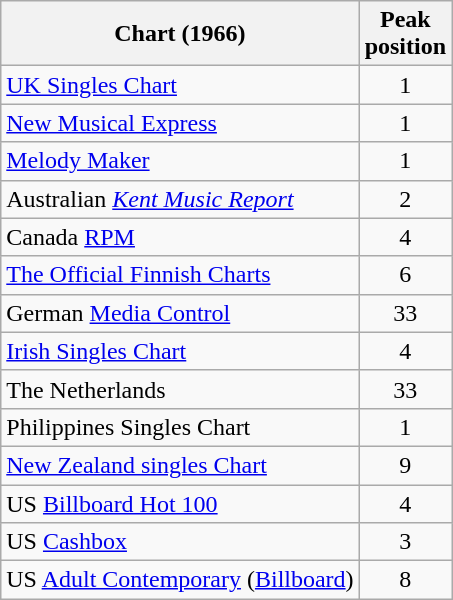<table class="wikitable sortable">
<tr>
<th>Chart (1966)</th>
<th>Peak<br>position</th>
</tr>
<tr>
<td align="left"><a href='#'>UK Singles Chart</a></td>
<td style="text-align:center;">1</td>
</tr>
<tr>
<td align="left"><a href='#'>New Musical Express</a></td>
<td style="text-align:center;">1</td>
</tr>
<tr>
<td align="left"><a href='#'>Melody Maker</a></td>
<td style="text-align:center;">1</td>
</tr>
<tr>
<td align="left">Australian <em><a href='#'>Kent Music Report</a></em></td>
<td style="text-align:center;">2</td>
</tr>
<tr>
<td align="left">Canada <a href='#'>RPM</a></td>
<td style="text-align:center;">4</td>
</tr>
<tr>
<td align="left"><a href='#'>The Official Finnish Charts</a></td>
<td style="text-align:center;">6</td>
</tr>
<tr>
<td align="left">German <a href='#'>Media Control</a></td>
<td style="text-align:center;">33</td>
</tr>
<tr>
<td align="left"><a href='#'>Irish Singles Chart</a></td>
<td style="text-align:center;">4</td>
</tr>
<tr>
<td align="left">The Netherlands</td>
<td style="text-align:center;">33</td>
</tr>
<tr>
<td align="left">Philippines Singles Chart</td>
<td style="text-align:center;">1</td>
</tr>
<tr>
<td align="left"><a href='#'>New Zealand singles Chart</a></td>
<td style="text-align:center;">9</td>
</tr>
<tr>
<td align="left">US <a href='#'>Billboard Hot 100</a></td>
<td style="text-align:center;">4</td>
</tr>
<tr>
<td align="left">US <a href='#'>Cashbox</a></td>
<td style="text-align:center;">3</td>
</tr>
<tr>
<td align="left">US <a href='#'>Adult Contemporary</a> (<a href='#'>Billboard</a>)</td>
<td style="text-align:center;">8</td>
</tr>
</table>
